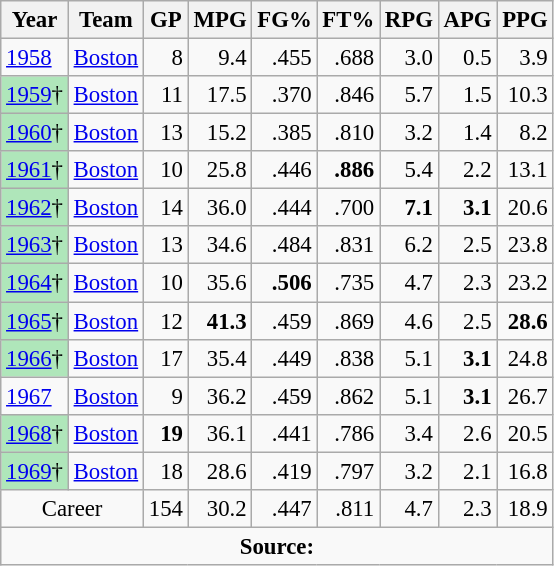<table class="wikitable sortable" style="font-size:95%; text-align:right;">
<tr>
<th>Year</th>
<th>Team</th>
<th>GP</th>
<th>MPG</th>
<th>FG%</th>
<th>FT%</th>
<th>RPG</th>
<th>APG</th>
<th>PPG</th>
</tr>
<tr>
<td style="text-align:left;"><a href='#'>1958</a></td>
<td style="text-align:left;"><a href='#'>Boston</a></td>
<td>8</td>
<td>9.4</td>
<td>.455</td>
<td>.688</td>
<td>3.0</td>
<td>0.5</td>
<td>3.9</td>
</tr>
<tr>
<td style="text-align:left;background:#afe6ba;"><a href='#'>1959</a>†</td>
<td style="text-align:left;"><a href='#'>Boston</a></td>
<td>11</td>
<td>17.5</td>
<td>.370</td>
<td>.846</td>
<td>5.7</td>
<td>1.5</td>
<td>10.3</td>
</tr>
<tr>
<td style="text-align:left;background:#afe6ba;"><a href='#'>1960</a>†</td>
<td style="text-align:left;"><a href='#'>Boston</a></td>
<td>13</td>
<td>15.2</td>
<td>.385</td>
<td>.810</td>
<td>3.2</td>
<td>1.4</td>
<td>8.2</td>
</tr>
<tr>
<td style="text-align:left;background:#afe6ba;"><a href='#'>1961</a>†</td>
<td style="text-align:left;"><a href='#'>Boston</a></td>
<td>10</td>
<td>25.8</td>
<td>.446</td>
<td><strong>.886</strong></td>
<td>5.4</td>
<td>2.2</td>
<td>13.1</td>
</tr>
<tr>
<td style="text-align:left;background:#afe6ba;"><a href='#'>1962</a>†</td>
<td style="text-align:left;"><a href='#'>Boston</a></td>
<td>14</td>
<td>36.0</td>
<td>.444</td>
<td>.700</td>
<td><strong>7.1</strong></td>
<td><strong>3.1</strong></td>
<td>20.6</td>
</tr>
<tr>
<td style="text-align:left;background:#afe6ba;"><a href='#'>1963</a>†</td>
<td style="text-align:left;"><a href='#'>Boston</a></td>
<td>13</td>
<td>34.6</td>
<td>.484</td>
<td>.831</td>
<td>6.2</td>
<td>2.5</td>
<td>23.8</td>
</tr>
<tr>
<td style="text-align:left;background:#afe6ba;"><a href='#'>1964</a>†</td>
<td style="text-align:left;"><a href='#'>Boston</a></td>
<td>10</td>
<td>35.6</td>
<td><strong>.506</strong></td>
<td>.735</td>
<td>4.7</td>
<td>2.3</td>
<td>23.2</td>
</tr>
<tr>
<td style="text-align:left;background:#afe6ba;"><a href='#'>1965</a>†</td>
<td style="text-align:left;"><a href='#'>Boston</a></td>
<td>12</td>
<td><strong>41.3</strong></td>
<td>.459</td>
<td>.869</td>
<td>4.6</td>
<td>2.5</td>
<td><strong>28.6</strong></td>
</tr>
<tr>
<td style="text-align:left;background:#afe6ba;"><a href='#'>1966</a>†</td>
<td style="text-align:left;"><a href='#'>Boston</a></td>
<td>17</td>
<td>35.4</td>
<td>.449</td>
<td>.838</td>
<td>5.1</td>
<td><strong>3.1</strong></td>
<td>24.8</td>
</tr>
<tr>
<td style="text-align:left;"><a href='#'>1967</a></td>
<td style="text-align:left;"><a href='#'>Boston</a></td>
<td>9</td>
<td>36.2</td>
<td>.459</td>
<td>.862</td>
<td>5.1</td>
<td><strong>3.1</strong></td>
<td>26.7</td>
</tr>
<tr>
<td style="text-align:left;background:#afe6ba;"><a href='#'>1968</a>†</td>
<td style="text-align:left;"><a href='#'>Boston</a></td>
<td><strong>19</strong></td>
<td>36.1</td>
<td>.441</td>
<td>.786</td>
<td>3.4</td>
<td>2.6</td>
<td>20.5</td>
</tr>
<tr>
<td style="text-align:left;background:#afe6ba;"><a href='#'>1969</a>†</td>
<td style="text-align:left;"><a href='#'>Boston</a></td>
<td>18</td>
<td>28.6</td>
<td>.419</td>
<td>.797</td>
<td>3.2</td>
<td>2.1</td>
<td>16.8</td>
</tr>
<tr class="sortbottom">
<td colspan="2" style="text-align:center;">Career</td>
<td>154</td>
<td>30.2</td>
<td>.447</td>
<td>.811</td>
<td>4.7</td>
<td>2.3</td>
<td>18.9</td>
</tr>
<tr class="sortbottom">
<td colspan="9" style="text-align:center;"><strong>Source:</strong></td>
</tr>
</table>
